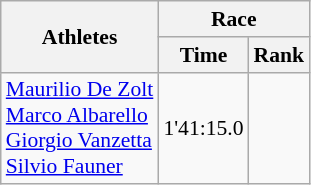<table class="wikitable" border="1" style="font-size:90%">
<tr>
<th rowspan=2>Athletes</th>
<th colspan=2>Race</th>
</tr>
<tr>
<th>Time</th>
<th>Rank</th>
</tr>
<tr>
<td><a href='#'>Maurilio De Zolt</a><br><a href='#'>Marco Albarello</a><br><a href='#'>Giorgio Vanzetta</a><br><a href='#'>Silvio Fauner</a></td>
<td align=center>1'41:15.0</td>
<td align=center></td>
</tr>
</table>
